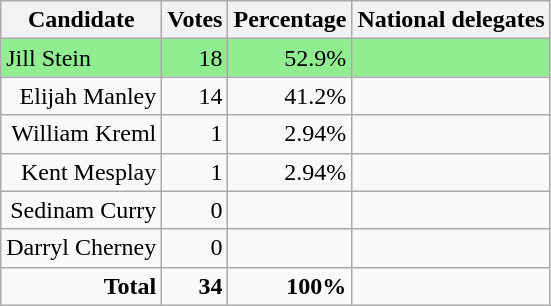<table class="wikitable" style="text-align:right;">
<tr>
<th>Candidate</th>
<th>Votes</th>
<th>Percentage</th>
<th>National delegates</th>
</tr>
<tr style="background:lightgreen;">
<td style="text-align:left;">Jill Stein</td>
<td>18</td>
<td>52.9%</td>
<td></td>
</tr>
<tr>
<td>Elijah Manley</td>
<td>14</td>
<td>41.2%</td>
<td></td>
</tr>
<tr>
<td>William Kreml</td>
<td>1</td>
<td>2.94%</td>
<td></td>
</tr>
<tr>
<td>Kent Mesplay</td>
<td>1</td>
<td>2.94%</td>
<td></td>
</tr>
<tr>
<td>Sedinam Curry</td>
<td>0</td>
<td></td>
<td></td>
</tr>
<tr>
<td>Darryl Cherney</td>
<td>0</td>
<td></td>
<td></td>
</tr>
<tr>
<td><strong>Total</strong></td>
<td><strong>34</strong></td>
<td><strong>100%</strong></td>
<td></td>
</tr>
</table>
